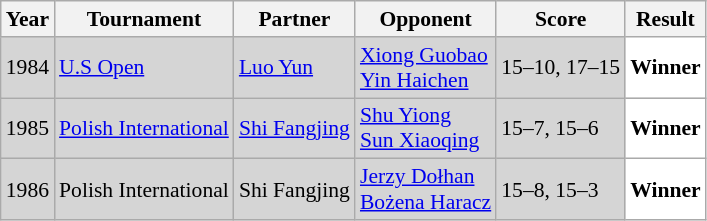<table class="sortable wikitable" style="font-size: 90%;">
<tr>
<th>Year</th>
<th>Tournament</th>
<th>Partner</th>
<th>Opponent</th>
<th>Score</th>
<th>Result</th>
</tr>
<tr style="background:#D5D5D5">
<td align="center">1984</td>
<td align="left"><a href='#'>U.S Open</a></td>
<td align="left"> <a href='#'>Luo Yun</a></td>
<td align="left"> <a href='#'>Xiong Guobao</a> <br> <a href='#'>Yin Haichen</a></td>
<td align="left">15–10, 17–15</td>
<td style="text-align:left; background:white"> <strong>Winner</strong></td>
</tr>
<tr style="background:#D5D5D5">
<td align="center">1985</td>
<td align="left"><a href='#'>Polish International</a></td>
<td align="left"> <a href='#'>Shi Fangjing</a></td>
<td align="left"> <a href='#'>Shu Yiong</a> <br> <a href='#'>Sun Xiaoqing</a></td>
<td align="left">15–7, 15–6</td>
<td style="text-align:left; background:white"> <strong>Winner</strong></td>
</tr>
<tr style="background:#D5D5D5">
<td align="center">1986</td>
<td align="left">Polish International</td>
<td align="left"> Shi Fangjing</td>
<td align="left"> <a href='#'>Jerzy Dołhan</a> <br> <a href='#'>Bożena Haracz</a></td>
<td align="left">15–8, 15–3</td>
<td style="text-align:left; background:white"> <strong>Winner</strong></td>
</tr>
</table>
